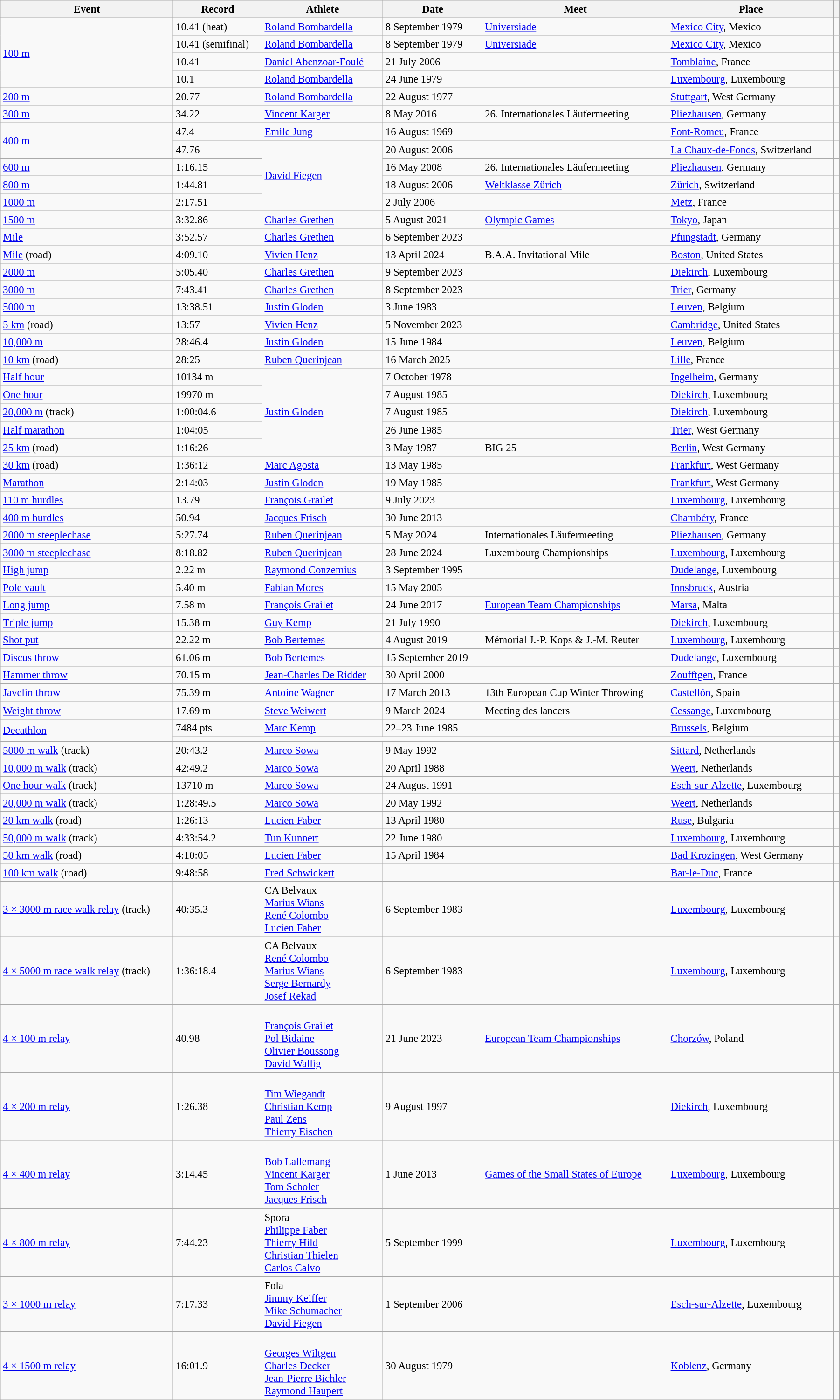<table class="wikitable" style="font-size:95%; width: 95%;">
<tr>
<th>Event</th>
<th>Record</th>
<th>Athlete</th>
<th>Date</th>
<th>Meet</th>
<th>Place</th>
<th></th>
</tr>
<tr>
<td rowspan=4><a href='#'>100 m</a></td>
<td>10.41   (heat)</td>
<td><a href='#'>Roland Bombardella</a></td>
<td>8 September 1979</td>
<td><a href='#'>Universiade</a></td>
<td><a href='#'>Mexico City</a>, Mexico</td>
<td></td>
</tr>
<tr>
<td>10.41   (semifinal)</td>
<td><a href='#'>Roland Bombardella</a></td>
<td>8 September 1979</td>
<td><a href='#'>Universiade</a></td>
<td><a href='#'>Mexico City</a>, Mexico</td>
<td></td>
</tr>
<tr>
<td>10.41 </td>
<td><a href='#'>Daniel Abenzoar-Foulé</a></td>
<td>21 July 2006</td>
<td></td>
<td><a href='#'>Tomblaine</a>, France</td>
<td></td>
</tr>
<tr>
<td>10.1  </td>
<td><a href='#'>Roland Bombardella</a></td>
<td>24 June 1979</td>
<td></td>
<td><a href='#'>Luxembourg</a>, Luxembourg</td>
<td></td>
</tr>
<tr>
<td><a href='#'>200 m</a></td>
<td>20.77 </td>
<td><a href='#'>Roland Bombardella</a></td>
<td>22 August 1977</td>
<td></td>
<td><a href='#'>Stuttgart</a>, West Germany</td>
<td></td>
</tr>
<tr>
<td><a href='#'>300 m</a></td>
<td>34.22</td>
<td><a href='#'>Vincent Karger</a></td>
<td>8 May 2016</td>
<td>26. Internationales Läufermeeting</td>
<td><a href='#'>Pliezhausen</a>, Germany</td>
<td></td>
</tr>
<tr>
<td rowspan=2><a href='#'>400 m</a></td>
<td>47.4 </td>
<td><a href='#'>Emile Jung</a></td>
<td>16 August 1969</td>
<td></td>
<td><a href='#'>Font-Romeu</a>, France</td>
<td></td>
</tr>
<tr>
<td>47.76</td>
<td rowspan=4><a href='#'>David Fiegen</a></td>
<td>20 August 2006</td>
<td></td>
<td><a href='#'>La Chaux-de-Fonds</a>, Switzerland</td>
<td></td>
</tr>
<tr>
<td><a href='#'>600 m</a></td>
<td>1:16.15</td>
<td>16 May 2008</td>
<td>26. Internationales Läufermeeting</td>
<td><a href='#'>Pliezhausen</a>, Germany</td>
<td></td>
</tr>
<tr>
<td><a href='#'>800 m</a></td>
<td>1:44.81</td>
<td>18 August 2006</td>
<td><a href='#'>Weltklasse Zürich</a></td>
<td><a href='#'>Zürich</a>, Switzerland</td>
<td></td>
</tr>
<tr>
<td><a href='#'>1000 m</a></td>
<td>2:17.51</td>
<td>2 July 2006</td>
<td></td>
<td><a href='#'>Metz</a>, France</td>
<td></td>
</tr>
<tr>
<td><a href='#'>1500 m</a></td>
<td>3:32.86</td>
<td><a href='#'>Charles Grethen</a></td>
<td>5 August 2021</td>
<td><a href='#'>Olympic Games</a></td>
<td><a href='#'>Tokyo</a>, Japan</td>
<td></td>
</tr>
<tr>
<td><a href='#'>Mile</a></td>
<td>3:52.57</td>
<td><a href='#'>Charles Grethen</a></td>
<td>6 September 2023</td>
<td></td>
<td><a href='#'>Pfungstadt</a>, Germany</td>
<td></td>
</tr>
<tr>
<td><a href='#'>Mile</a> (road)</td>
<td>4:09.10</td>
<td><a href='#'>Vivien Henz</a></td>
<td>13 April 2024</td>
<td>B.A.A. Invitational Mile</td>
<td><a href='#'>Boston</a>, United States</td>
<td></td>
</tr>
<tr>
<td><a href='#'>2000 m</a></td>
<td>5:05.40</td>
<td><a href='#'>Charles Grethen</a></td>
<td>9 September 2023</td>
<td></td>
<td><a href='#'>Diekirch</a>, Luxembourg</td>
<td></td>
</tr>
<tr>
<td><a href='#'>3000 m</a></td>
<td>7:43.41</td>
<td><a href='#'>Charles Grethen</a></td>
<td>8 September 2023</td>
<td></td>
<td><a href='#'>Trier</a>, Germany</td>
<td></td>
</tr>
<tr>
<td><a href='#'>5000 m</a></td>
<td>13:38.51</td>
<td><a href='#'>Justin Gloden</a></td>
<td>3 June 1983</td>
<td></td>
<td><a href='#'>Leuven</a>, Belgium</td>
<td></td>
</tr>
<tr>
<td><a href='#'>5 km</a> (road)</td>
<td>13:57</td>
<td><a href='#'>Vivien Henz</a></td>
<td>5 November 2023</td>
<td></td>
<td><a href='#'>Cambridge</a>, United States</td>
<td></td>
</tr>
<tr>
<td><a href='#'>10,000 m</a></td>
<td>28:46.4 </td>
<td><a href='#'>Justin Gloden</a></td>
<td>15 June 1984</td>
<td></td>
<td><a href='#'>Leuven</a>, Belgium</td>
<td></td>
</tr>
<tr>
<td><a href='#'>10 km</a> (road)</td>
<td>28:25</td>
<td><a href='#'>Ruben Querinjean</a></td>
<td>16 March 2025</td>
<td></td>
<td><a href='#'>Lille</a>, France</td>
<td></td>
</tr>
<tr>
<td><a href='#'>Half hour</a></td>
<td>10134 m</td>
<td rowspan=5><a href='#'>Justin Gloden</a></td>
<td>7 October 1978</td>
<td></td>
<td><a href='#'>Ingelheim</a>, Germany</td>
<td></td>
</tr>
<tr>
<td><a href='#'>One hour</a></td>
<td>19970 m</td>
<td>7 August 1985</td>
<td></td>
<td><a href='#'>Diekirch</a>, Luxembourg</td>
<td></td>
</tr>
<tr>
<td><a href='#'>20,000 m</a> (track)</td>
<td>1:00:04.6</td>
<td>7 August 1985</td>
<td></td>
<td><a href='#'>Diekirch</a>, Luxembourg</td>
<td></td>
</tr>
<tr>
<td><a href='#'>Half marathon</a></td>
<td>1:04:05</td>
<td>26 June 1985</td>
<td></td>
<td><a href='#'>Trier</a>, West Germany</td>
<td></td>
</tr>
<tr>
<td><a href='#'>25 km</a> (road)</td>
<td>1:16:26</td>
<td>3 May 1987</td>
<td>BIG 25</td>
<td><a href='#'>Berlin</a>, West Germany</td>
<td></td>
</tr>
<tr>
<td><a href='#'>30 km</a> (road)</td>
<td>1:36:12</td>
<td><a href='#'>Marc Agosta</a></td>
<td>13 May 1985</td>
<td></td>
<td><a href='#'>Frankfurt</a>, West Germany</td>
<td></td>
</tr>
<tr>
<td><a href='#'>Marathon</a></td>
<td>2:14:03</td>
<td><a href='#'>Justin Gloden</a></td>
<td>19 May 1985</td>
<td></td>
<td><a href='#'>Frankfurt</a>, West Germany</td>
<td></td>
</tr>
<tr>
<td><a href='#'>110 m hurdles</a></td>
<td>13.79 </td>
<td><a href='#'>François Grailet</a></td>
<td>9 July 2023</td>
<td></td>
<td><a href='#'>Luxembourg</a>, Luxembourg</td>
<td></td>
</tr>
<tr>
<td><a href='#'>400 m hurdles</a></td>
<td>50.94</td>
<td><a href='#'>Jacques Frisch</a></td>
<td>30 June 2013</td>
<td></td>
<td><a href='#'>Chambéry</a>, France</td>
<td></td>
</tr>
<tr>
<td><a href='#'>2000 m steeplechase</a></td>
<td>5:27.74</td>
<td><a href='#'>Ruben Querinjean</a></td>
<td>5 May 2024</td>
<td>Internationales Läufermeeting</td>
<td><a href='#'>Pliezhausen</a>, Germany</td>
<td></td>
</tr>
<tr>
<td><a href='#'>3000 m steeplechase</a></td>
<td>8:18.82</td>
<td><a href='#'>Ruben Querinjean</a></td>
<td>28 June 2024</td>
<td>Luxembourg Championships</td>
<td><a href='#'>Luxembourg</a>, Luxembourg</td>
<td></td>
</tr>
<tr>
<td><a href='#'>High jump</a></td>
<td>2.22 m</td>
<td><a href='#'>Raymond Conzemius</a></td>
<td>3 September 1995</td>
<td></td>
<td><a href='#'>Dudelange</a>, Luxembourg</td>
<td></td>
</tr>
<tr>
<td><a href='#'>Pole vault</a></td>
<td>5.40 m</td>
<td><a href='#'>Fabian Mores</a></td>
<td>15 May 2005</td>
<td></td>
<td><a href='#'>Innsbruck</a>, Austria</td>
<td></td>
</tr>
<tr>
<td><a href='#'>Long jump</a></td>
<td>7.58 m </td>
<td><a href='#'>François Grailet</a></td>
<td>24 June 2017</td>
<td><a href='#'>European Team Championships</a></td>
<td><a href='#'>Marsa</a>, Malta</td>
<td></td>
</tr>
<tr>
<td><a href='#'>Triple jump</a></td>
<td>15.38 m </td>
<td><a href='#'>Guy Kemp</a></td>
<td>21 July 1990</td>
<td></td>
<td><a href='#'>Diekirch</a>, Luxembourg</td>
<td></td>
</tr>
<tr>
<td><a href='#'>Shot put</a></td>
<td>22.22 m</td>
<td><a href='#'>Bob Bertemes</a></td>
<td>4 August 2019</td>
<td>Mémorial J.-P. Kops & J.-M. Reuter</td>
<td><a href='#'>Luxembourg</a>, Luxembourg</td>
<td></td>
</tr>
<tr>
<td><a href='#'>Discus throw</a></td>
<td>61.06 m</td>
<td><a href='#'>Bob Bertemes</a></td>
<td>15 September 2019</td>
<td></td>
<td><a href='#'>Dudelange</a>, Luxembourg</td>
<td></td>
</tr>
<tr>
<td><a href='#'>Hammer throw</a></td>
<td>70.15 m</td>
<td><a href='#'>Jean-Charles De Ridder</a></td>
<td>30 April 2000</td>
<td></td>
<td><a href='#'>Zoufftgen</a>, France</td>
<td></td>
</tr>
<tr>
<td><a href='#'>Javelin throw</a></td>
<td>75.39 m</td>
<td><a href='#'>Antoine Wagner</a></td>
<td>17 March 2013</td>
<td>13th European Cup Winter Throwing</td>
<td><a href='#'>Castellón</a>, Spain</td>
<td></td>
</tr>
<tr>
<td><a href='#'>Weight throw</a></td>
<td>17.69 m</td>
<td><a href='#'>Steve Weiwert</a></td>
<td>9 March 2024</td>
<td>Meeting des lancers</td>
<td><a href='#'>Cessange</a>, Luxembourg</td>
<td></td>
</tr>
<tr>
<td rowspan=2><a href='#'>Decathlon</a></td>
<td>7484 pts</td>
<td><a href='#'>Marc Kemp</a></td>
<td>22–23 June 1985</td>
<td></td>
<td><a href='#'>Brussels</a>, Belgium</td>
<td></td>
</tr>
<tr>
<td colspan=5></td>
<td></td>
</tr>
<tr>
<td><a href='#'>5000 m walk</a> (track)</td>
<td>20:43.2</td>
<td><a href='#'>Marco Sowa</a></td>
<td>9 May 1992</td>
<td></td>
<td><a href='#'>Sittard</a>, Netherlands</td>
<td></td>
</tr>
<tr>
<td><a href='#'>10,000 m walk</a> (track)</td>
<td>42:49.2 </td>
<td><a href='#'>Marco Sowa</a></td>
<td>20 April 1988</td>
<td></td>
<td><a href='#'>Weert</a>, Netherlands</td>
<td></td>
</tr>
<tr>
<td><a href='#'>One hour walk</a> (track)</td>
<td>13710 m</td>
<td><a href='#'>Marco Sowa</a></td>
<td>24 August 1991</td>
<td></td>
<td><a href='#'>Esch-sur-Alzette</a>, Luxembourg</td>
<td></td>
</tr>
<tr>
<td><a href='#'>20,000 m walk</a> (track)</td>
<td>1:28:49.5</td>
<td><a href='#'>Marco Sowa</a></td>
<td>20 May 1992</td>
<td></td>
<td><a href='#'>Weert</a>, Netherlands</td>
<td></td>
</tr>
<tr>
<td><a href='#'>20 km walk</a> (road)</td>
<td>1:26:13</td>
<td><a href='#'>Lucien Faber</a></td>
<td>13 April 1980</td>
<td></td>
<td><a href='#'>Ruse</a>, Bulgaria</td>
<td></td>
</tr>
<tr>
<td><a href='#'>50,000 m walk</a> (track)</td>
<td>4:33:54.2</td>
<td><a href='#'>Tun Kunnert</a></td>
<td>22 June 1980</td>
<td></td>
<td><a href='#'>Luxembourg</a>, Luxembourg</td>
<td></td>
</tr>
<tr>
<td><a href='#'>50 km walk</a> (road)</td>
<td>4:10:05</td>
<td><a href='#'>Lucien Faber</a></td>
<td>15 April 1984</td>
<td></td>
<td><a href='#'>Bad Krozingen</a>, West Germany</td>
<td></td>
</tr>
<tr>
<td><a href='#'>100 km walk</a> (road)</td>
<td>9:48:58</td>
<td><a href='#'>Fred Schwickert</a></td>
<td></td>
<td></td>
<td><a href='#'>Bar-le-Duc</a>, France</td>
<td></td>
</tr>
<tr>
<td><a href='#'>3 × 3000 m race walk relay</a> (track)</td>
<td>40:35.3 </td>
<td>CA Belvaux<br><a href='#'>Marius Wians</a><br><a href='#'>René Colombo</a><br><a href='#'>Lucien Faber</a></td>
<td>6 September 1983</td>
<td></td>
<td><a href='#'>Luxembourg</a>, Luxembourg</td>
<td></td>
</tr>
<tr>
<td><a href='#'>4 × 5000 m race walk relay</a> (track)</td>
<td>1:36:18.4</td>
<td>CA Belvaux<br><a href='#'>René Colombo</a><br><a href='#'>Marius Wians</a><br><a href='#'>Serge Bernardy</a><br><a href='#'>Josef Rekad</a></td>
<td>6 September 1983</td>
<td></td>
<td><a href='#'>Luxembourg</a>, Luxembourg</td>
<td></td>
</tr>
<tr>
<td><a href='#'>4 × 100 m relay</a></td>
<td>40.98</td>
<td><br><a href='#'>François Grailet</a><br><a href='#'>Pol Bidaine</a><br><a href='#'>Olivier Boussong</a><br><a href='#'>David Wallig</a></td>
<td>21 June 2023</td>
<td><a href='#'>European Team Championships</a></td>
<td><a href='#'>Chorzów</a>, Poland</td>
<td></td>
</tr>
<tr>
<td><a href='#'>4 × 200 m relay</a></td>
<td>1:26.38</td>
<td><br><a href='#'>Tim Wiegandt</a><br><a href='#'>Christian Kemp</a><br><a href='#'>Paul Zens</a><br><a href='#'>Thierry Eischen</a></td>
<td>9 August 1997</td>
<td></td>
<td><a href='#'>Diekirch</a>, Luxembourg</td>
<td></td>
</tr>
<tr>
<td><a href='#'>4 × 400 m relay</a></td>
<td>3:14.45</td>
<td><br><a href='#'>Bob Lallemang</a><br><a href='#'>Vincent Karger</a><br><a href='#'>Tom Scholer</a><br><a href='#'>Jacques Frisch</a></td>
<td>1 June 2013</td>
<td><a href='#'>Games of the Small States of Europe</a></td>
<td><a href='#'>Luxembourg</a>, Luxembourg</td>
<td></td>
</tr>
<tr>
<td><a href='#'>4 × 800 m relay</a></td>
<td>7:44.23</td>
<td>Spora<br><a href='#'>Philippe Faber</a><br><a href='#'>Thierry Hild</a><br><a href='#'>Christian Thielen</a><br><a href='#'>Carlos Calvo</a></td>
<td>5 September 1999</td>
<td></td>
<td><a href='#'>Luxembourg</a>, Luxembourg</td>
<td></td>
</tr>
<tr>
<td><a href='#'>3 × 1000 m relay</a></td>
<td>7:17.33</td>
<td>Fola<br><a href='#'>Jimmy Keiffer</a><br><a href='#'>Mike Schumacher</a><br><a href='#'>David Fiegen</a></td>
<td>1 September 2006</td>
<td></td>
<td><a href='#'>Esch-sur-Alzette</a>, Luxembourg</td>
<td></td>
</tr>
<tr>
<td><a href='#'>4 × 1500 m relay</a></td>
<td>16:01.9 </td>
<td><br><a href='#'>Georges Wiltgen</a><br><a href='#'>Charles Decker</a><br><a href='#'>Jean-Pierre Bichler</a><br><a href='#'>Raymond Haupert</a></td>
<td>30 August 1979</td>
<td></td>
<td><a href='#'>Koblenz</a>, Germany</td>
<td></td>
</tr>
</table>
